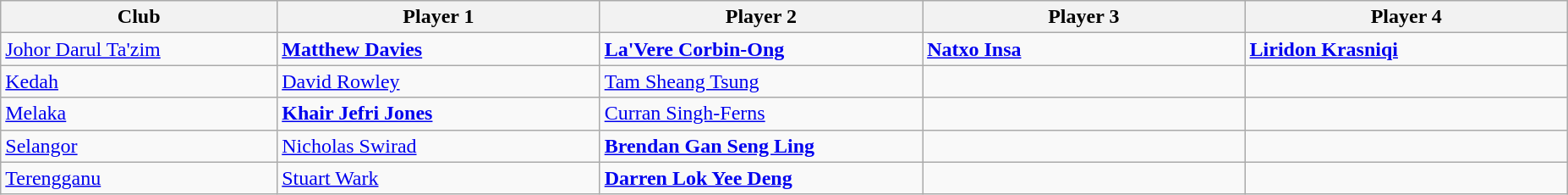<table class="wikitable">
<tr>
<th style="width:12%">Club</th>
<th style="width:14%">Player 1</th>
<th style="width:14%">Player 2</th>
<th style="width:14%">Player 3</th>
<th style="width:14%">Player 4</th>
</tr>
<tr>
<td><a href='#'>Johor Darul Ta'zim</a></td>
<td> <strong><a href='#'>Matthew Davies</a></strong><small></small> <small></small></td>
<td> <strong><a href='#'>La'Vere Corbin-Ong</a></strong><small></small> <small></small></td>
<td> <strong><a href='#'>Natxo Insa</a></strong><small></small> <small></small></td>
<td> <strong><a href='#'>Liridon Krasniqi</a></strong><small></small></td>
</tr>
<tr>
<td><a href='#'>Kedah</a></td>
<td> <a href='#'>David Rowley</a><small></small></td>
<td> <a href='#'>Tam Sheang Tsung</a><small></small></td>
<td></td>
<td></td>
</tr>
<tr>
<td><a href='#'>Melaka</a></td>
<td> <strong><a href='#'>Khair Jefri Jones</a></strong><small></small> <small></small></td>
<td> <a href='#'>Curran Singh-Ferns</a><small></small></td>
<td></td>
<td></td>
</tr>
<tr>
<td><a href='#'>Selangor</a></td>
<td> <a href='#'>Nicholas Swirad</a><small></small></td>
<td> <strong><a href='#'>Brendan Gan Seng Ling</a></strong><small></small> <small></small></td>
<td></td>
<td></td>
</tr>
<tr>
<td><a href='#'>Terengganu</a></td>
<td> <a href='#'>Stuart Wark</a><small></small></td>
<td><strong> <a href='#'>Darren Lok Yee Deng</a><small></small> <small></small></strong></td>
<td></td>
<td></td>
</tr>
</table>
